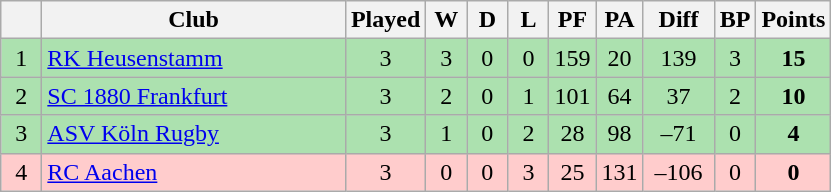<table class="wikitable" style="text-align: center;">
<tr>
<th bgcolor="#efefef" width="20"></th>
<th bgcolor="#efefef" width="195">Club</th>
<th bgcolor="#efefef" width="20">Played</th>
<th bgcolor="#efefef" width="20">W</th>
<th bgcolor="#efefef" width="20">D</th>
<th bgcolor="#efefef" width="20">L</th>
<th bgcolor="#efefef" width="20">PF</th>
<th bgcolor="#efefef" width="20">PA</th>
<th bgcolor="#efefef" width="40">Diff</th>
<th bgcolor="#efefef" width="20">BP</th>
<th bgcolor="#efefef" width="20">Points</th>
</tr>
<tr bgcolor=#ACE1AF align=center>
<td>1</td>
<td align=left><a href='#'>RK Heusenstamm</a></td>
<td>3</td>
<td>3</td>
<td>0</td>
<td>0</td>
<td>159</td>
<td>20</td>
<td>139</td>
<td>3</td>
<td><strong>15</strong></td>
</tr>
<tr bgcolor=#ACE1AF align=center>
<td>2</td>
<td align=left><a href='#'>SC 1880 Frankfurt</a></td>
<td>3</td>
<td>2</td>
<td>0</td>
<td>1</td>
<td>101</td>
<td>64</td>
<td>37</td>
<td>2</td>
<td><strong>10</strong></td>
</tr>
<tr bgcolor=#ACE1AF align=center>
<td>3</td>
<td align=left><a href='#'>ASV Köln Rugby</a></td>
<td>3</td>
<td>1</td>
<td>0</td>
<td>2</td>
<td>28</td>
<td>98</td>
<td>–71</td>
<td>0</td>
<td><strong>4</strong></td>
</tr>
<tr bgcolor=#ffcccc align=center>
<td>4</td>
<td align=left><a href='#'>RC Aachen</a></td>
<td>3</td>
<td>0</td>
<td>0</td>
<td>3</td>
<td>25</td>
<td>131</td>
<td>–106</td>
<td>0</td>
<td><strong>0</strong></td>
</tr>
</table>
